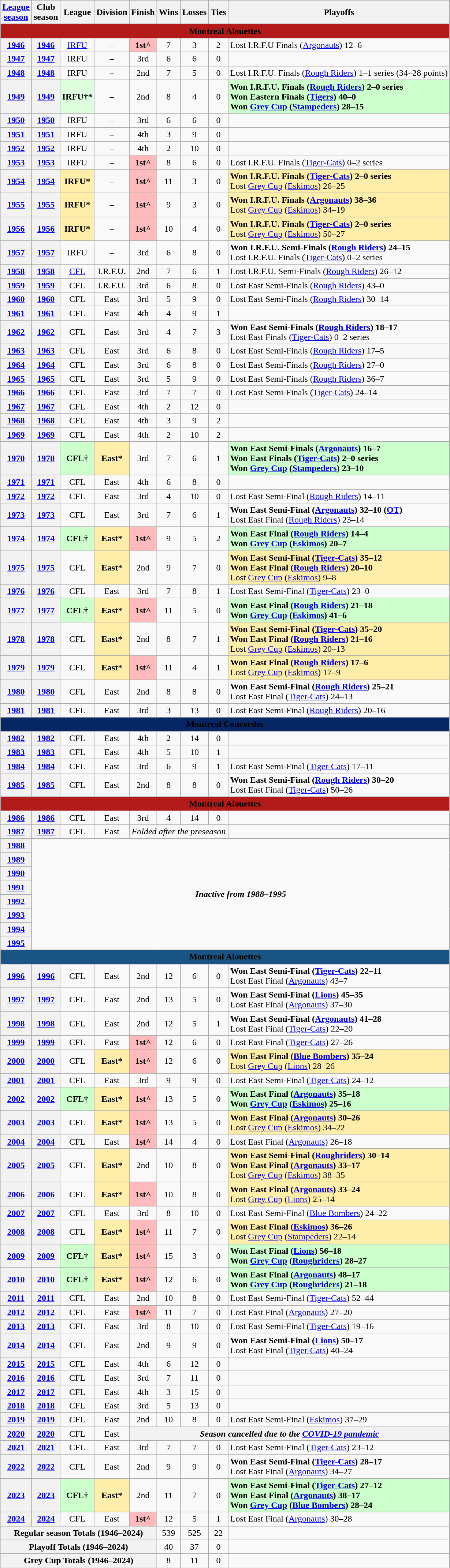<table class="wikitable">
<tr>
<th><a href='#'>League<br>season</a></th>
<th>Club<br>season</th>
<th>League</th>
<th>Division</th>
<th>Finish</th>
<th>Wins</th>
<th>Losses</th>
<th>Ties</th>
<th>Playoffs</th>
</tr>
<tr>
<td colspan="9" align=center bgcolor="#B31B1B"><span><strong>Montreal Alouettes</strong></span></td>
</tr>
<tr>
<th align="center"><a href='#'>1946</a></th>
<th align="center"><a href='#'>1946</a></th>
<td align="center"><a href='#'>IRFU</a></td>
<td align="center">–</td>
<td align="center" bgcolor="#ffbbbb"><strong>1st^</strong></td>
<td align="center">7</td>
<td align="center">3</td>
<td align="center">2</td>
<td>Lost I.R.F.U Finals (<a href='#'>Argonauts</a>) 12–6</td>
</tr>
<tr>
<th align="center"><a href='#'>1947</a></th>
<th align="center"><a href='#'>1947</a></th>
<td align="center">IRFU</td>
<td align="center">–</td>
<td align="center">3rd</td>
<td align="center">6</td>
<td align="center">6</td>
<td align="center">0</td>
<td></td>
</tr>
<tr>
<th align="center"><a href='#'>1948</a></th>
<th align="center"><a href='#'>1948</a></th>
<td align="center">IRFU</td>
<td align="center">–</td>
<td align="center">2nd</td>
<td align="center">7</td>
<td align="center">5</td>
<td align="center">0</td>
<td>Lost I.R.F.U. Finals (<a href='#'>Rough Riders</a>) 1–1 series (34–28 points)</td>
</tr>
<tr>
<th align="center"><a href='#'>1949</a></th>
<th align="center"><a href='#'>1949</a></th>
<td align="center" bgcolor="#ddffdd"><strong>IRFU†*</strong></td>
<td align="center">–</td>
<td align="center">2nd</td>
<td align="center">8</td>
<td align="center">4</td>
<td align="center">0</td>
<td style="background: #CCFFCC"><strong>Won I.R.F.U. Finals (<a href='#'>Rough Riders</a>) 2–0 series</strong><br><strong>Won Eastern Finals (<a href='#'>Tigers</a>) 40–0</strong><br><strong>Won <a href='#'>Grey Cup</a> (<a href='#'>Stampeders</a>) 28–15</strong></td>
</tr>
<tr>
<th align="center"><a href='#'>1950</a></th>
<th align="center"><a href='#'>1950</a></th>
<td align="center">IRFU</td>
<td align="center">–</td>
<td align="center">3rd</td>
<td align="center">6</td>
<td align="center">6</td>
<td align="center">0</td>
<td></td>
</tr>
<tr>
<th align="center"><a href='#'>1951</a></th>
<th align="center"><a href='#'>1951</a></th>
<td align="center">IRFU</td>
<td align="center">–</td>
<td align="center">4th</td>
<td align="center">3</td>
<td align="center">9</td>
<td align="center">0</td>
<td></td>
</tr>
<tr>
<th align="center"><a href='#'>1952</a></th>
<th align="center"><a href='#'>1952</a></th>
<td align="center">IRFU</td>
<td align="center">–</td>
<td align="center">4th</td>
<td align="center">2</td>
<td align="center">10</td>
<td align="center">0</td>
<td></td>
</tr>
<tr>
<th align="center"><a href='#'>1953</a></th>
<th align="center"><a href='#'>1953</a></th>
<td align="center">IRFU</td>
<td align="center">–</td>
<td align="center" bgcolor="#ffbbbb"><strong>1st^</strong></td>
<td align="center">8</td>
<td align="center">6</td>
<td align="center">0</td>
<td>Lost I.R.F.U. Finals (<a href='#'>Tiger-Cats</a>) 0–2 series</td>
</tr>
<tr>
<th align="center"><a href='#'>1954</a></th>
<th align="center"><a href='#'>1954</a></th>
<td align="center" bgcolor="#ffeeaa"><strong>IRFU*</strong></td>
<td align="center">–</td>
<td align="center" bgcolor="#ffbbbb"><strong>1st^</strong></td>
<td align="center">11</td>
<td align="center">3</td>
<td align="center">0</td>
<td style="background: #FFEEAA"><strong>Won I.R.F.U. Finals (<a href='#'>Tiger-Cats</a>) 2–0 series</strong><br>Lost <a href='#'>Grey Cup</a> (<a href='#'>Eskimos</a>) 26–25</td>
</tr>
<tr>
<th align="center"><a href='#'>1955</a></th>
<th align="center"><a href='#'>1955</a></th>
<td align="center" bgcolor="#ffeeaa"><strong>IRFU*</strong></td>
<td align="center">–</td>
<td align="center" bgcolor="#ffbbbb"><strong>1st^</strong></td>
<td align="center">9</td>
<td align="center">3</td>
<td align="center">0</td>
<td style="background: #FFEEAA"><strong>Won I.R.F.U. Finals (<a href='#'>Argonauts</a>) 38–36</strong><br>Lost <a href='#'>Grey Cup</a> (<a href='#'>Eskimos</a>) 34–19</td>
</tr>
<tr>
<th align="center"><a href='#'>1956</a></th>
<th align="center"><a href='#'>1956</a></th>
<td align="center" bgcolor="#ffeeaa"><strong>IRFU*</strong></td>
<td align="center">–</td>
<td align="center" bgcolor="#ffbbbb"><strong>1st^</strong></td>
<td align="center">10</td>
<td align="center">4</td>
<td align="center">0</td>
<td style="background: #FFEEAA"><strong>Won I.R.F.U. Finals (<a href='#'>Tiger-Cats</a>) 2–0 series</strong><br>Lost <a href='#'>Grey Cup</a> (<a href='#'>Eskimos</a>) 50–27</td>
</tr>
<tr>
<th align="center"><a href='#'>1957</a></th>
<th align="center"><a href='#'>1957</a></th>
<td align="center">IRFU</td>
<td align="center">–</td>
<td align="center">3rd</td>
<td align="center">6</td>
<td align="center">8</td>
<td align="center">0</td>
<td><strong>Won I.R.F.U. Semi-Finals (<a href='#'>Rough Riders</a>) 24–15</strong><br>Lost I.R.F.U. Finals (<a href='#'>Tiger-Cats</a>) 0–2 series</td>
</tr>
<tr>
<th align="center"><a href='#'>1958</a></th>
<th align="center"><a href='#'>1958</a></th>
<td align="center"><a href='#'>CFL</a></td>
<td align="center">I.R.F.U.</td>
<td align="center">2nd</td>
<td align="center">7</td>
<td align="center">6</td>
<td align="center">1</td>
<td>Lost I.R.F.U. Semi-Finals (<a href='#'>Rough Riders</a>) 26–12</td>
</tr>
<tr>
<th align="center"><a href='#'>1959</a></th>
<th align="center"><a href='#'>1959</a></th>
<td align="center">CFL</td>
<td align="center">I.R.F.U.</td>
<td align="center">3rd</td>
<td align="center">6</td>
<td align="center">8</td>
<td align="center">0</td>
<td>Lost East Semi-Finals (<a href='#'>Rough Riders</a>) 43–0</td>
</tr>
<tr>
<th align="center"><a href='#'>1960</a></th>
<th align="center"><a href='#'>1960</a></th>
<td align="center">CFL</td>
<td align="center">East</td>
<td align="center">3rd</td>
<td align="center">5</td>
<td align="center">9</td>
<td align="center">0</td>
<td>Lost East Semi-Finals (<a href='#'>Rough Riders</a>) 30–14</td>
</tr>
<tr>
<th align="center"><a href='#'>1961</a></th>
<th align="center"><a href='#'>1961</a></th>
<td align="center">CFL</td>
<td align="center">East</td>
<td align="center">4th</td>
<td align="center">4</td>
<td align="center">9</td>
<td align="center">1</td>
<td></td>
</tr>
<tr>
<th align="center"><a href='#'>1962</a></th>
<th align="center"><a href='#'>1962</a></th>
<td align="center">CFL</td>
<td align="center">East</td>
<td align="center">3rd</td>
<td align="center">4</td>
<td align="center">7</td>
<td align="center">3</td>
<td><strong>Won East Semi-Finals (<a href='#'>Rough Riders</a>) 18–17</strong><br>Lost East Finals (<a href='#'>Tiger-Cats</a>) 0–2 series</td>
</tr>
<tr>
<th align="center"><a href='#'>1963</a></th>
<th align="center"><a href='#'>1963</a></th>
<td align="center">CFL</td>
<td align="center">East</td>
<td align="center">3rd</td>
<td align="center">6</td>
<td align="center">8</td>
<td align="center">0</td>
<td>Lost East Semi-Finals (<a href='#'>Rough Riders</a>) 17–5</td>
</tr>
<tr>
<th align="center"><a href='#'>1964</a></th>
<th align="center"><a href='#'>1964</a></th>
<td align="center">CFL</td>
<td align="center">East</td>
<td align="center">3rd</td>
<td align="center">6</td>
<td align="center">8</td>
<td align="center">0</td>
<td>Lost East Semi-Finals (<a href='#'>Rough Riders</a>) 27–0</td>
</tr>
<tr>
<th align="center"><a href='#'>1965</a></th>
<th align="center"><a href='#'>1965</a></th>
<td align="center">CFL</td>
<td align="center">East</td>
<td align="center">3rd</td>
<td align="center">5</td>
<td align="center">9</td>
<td align="center">0</td>
<td>Lost East Semi-Finals (<a href='#'>Rough Riders</a>) 36–7</td>
</tr>
<tr>
<th align="center"><a href='#'>1966</a></th>
<th align="center"><a href='#'>1966</a></th>
<td align="center">CFL</td>
<td align="center">East</td>
<td align="center">3rd</td>
<td align="center">7</td>
<td align="center">7</td>
<td align="center">0</td>
<td>Lost East Semi-Finals (<a href='#'>Tiger-Cats</a>) 24–14</td>
</tr>
<tr>
<th align="center"><a href='#'>1967</a></th>
<th align="center"><a href='#'>1967</a></th>
<td align="center">CFL</td>
<td align="center">East</td>
<td align="center">4th</td>
<td align="center">2</td>
<td align="center">12</td>
<td align="center">0</td>
<td></td>
</tr>
<tr>
<th align="center"><a href='#'>1968</a></th>
<th align="center"><a href='#'>1968</a></th>
<td align="center">CFL</td>
<td align="center">East</td>
<td align="center">4th</td>
<td align="center">3</td>
<td align="center">9</td>
<td align="center">2</td>
<td></td>
</tr>
<tr>
<th align="center"><a href='#'>1969</a></th>
<th align="center"><a href='#'>1969</a></th>
<td align="center">CFL</td>
<td align="center">East</td>
<td align="center">4th</td>
<td align="center">2</td>
<td align="center">10</td>
<td align="center">2</td>
<td></td>
</tr>
<tr>
<th align="center"><a href='#'>1970</a></th>
<th align="center"><a href='#'>1970</a></th>
<td align="center" bgcolor="#ccffcc"><strong>CFL†</strong></td>
<td align="center" bgcolor="#ffeeaa"><strong>East*</strong></td>
<td align="center">3rd</td>
<td align="center">7</td>
<td align="center">6</td>
<td align="center">1</td>
<td style="background: #CCFFCC"><strong>Won East Semi-Finals (<a href='#'>Argonauts</a>) 16–7</strong><br><strong>Won East Finals (<a href='#'>Tiger-Cats</a>) 2–0 series</strong><br><strong>Won <a href='#'>Grey Cup</a> (<a href='#'>Stampeders</a>) 23–10</strong></td>
</tr>
<tr>
<th align="center"><a href='#'>1971</a></th>
<th align="center"><a href='#'>1971</a></th>
<td align="center">CFL</td>
<td align="center">East</td>
<td align="center">4th</td>
<td align="center">6</td>
<td align="center">8</td>
<td align="center">0</td>
<td></td>
</tr>
<tr>
<th align="center"><a href='#'>1972</a></th>
<th align="center"><a href='#'>1972</a></th>
<td align="center">CFL</td>
<td align="center">East</td>
<td align="center">3rd</td>
<td align="center">4</td>
<td align="center">10</td>
<td align="center">0</td>
<td>Lost East Semi-Final (<a href='#'>Rough Riders</a>) 14–11</td>
</tr>
<tr>
<th align="center"><a href='#'>1973</a></th>
<th align="center"><a href='#'>1973</a></th>
<td align="center">CFL</td>
<td align="center">East</td>
<td align="center">3rd</td>
<td align="center">7</td>
<td align="center">6</td>
<td align="center">1</td>
<td><strong>Won East Semi-Final (<a href='#'>Argonauts</a>) 32–10 (<a href='#'>OT</a>)</strong><br>Lost East Final (<a href='#'>Rough Riders</a>) 23–14</td>
</tr>
<tr>
<th align="center"><a href='#'>1974</a></th>
<th align="center"><a href='#'>1974</a></th>
<td align="center" bgcolor="#ccffcc"><strong>CFL†</strong></td>
<td align="center" bgcolor="#ffeeaa"><strong>East*</strong></td>
<td align="center" bgcolor="#ffbbbb"><strong>1st^</strong></td>
<td align="center">9</td>
<td align="center">5</td>
<td align="center">2</td>
<td style="background: #CCFFCC"><strong>Won East Final (<a href='#'>Rough Riders</a>) 14–4</strong><br><strong>Won <a href='#'>Grey Cup</a> (<a href='#'>Eskimos</a>) 20–7</strong></td>
</tr>
<tr>
<th align="center"><a href='#'>1975</a></th>
<th align="center"><a href='#'>1975</a></th>
<td align="center">CFL</td>
<td align="center" bgcolor="#ffeeaa"><strong>East*</strong></td>
<td align="center">2nd</td>
<td align="center">9</td>
<td align="center">7</td>
<td align="center">0</td>
<td style="background: #FFEEAA"><strong>Won East Semi-Final (<a href='#'>Tiger-Cats</a>) 35–12</strong><br><strong>Won East Final (<a href='#'>Rough Riders</a>) 20–10</strong><br>Lost <a href='#'>Grey Cup</a> (<a href='#'>Eskimos</a>) 9–8</td>
</tr>
<tr>
<th align="center"><a href='#'>1976</a></th>
<th align="center"><a href='#'>1976</a></th>
<td align="center">CFL</td>
<td align="center">East</td>
<td align="center">3rd</td>
<td align="center">7</td>
<td align="center">8</td>
<td align="center">1</td>
<td>Lost East Semi-Final (<a href='#'>Tiger-Cats</a>) 23–0</td>
</tr>
<tr>
<th align="center"><a href='#'>1977</a></th>
<th align="center"><a href='#'>1977</a></th>
<td align="center" bgcolor="#ccffcc"><strong>CFL†</strong></td>
<td align="center" bgcolor="#ffeeaa"><strong>East*</strong></td>
<td align="center" bgcolor="#ffbbbb"><strong>1st^</strong></td>
<td align="center">11</td>
<td align="center">5</td>
<td align="center">0</td>
<td style="background: #CCFFCC"><strong>Won East Final (<a href='#'>Rough Riders</a>) 21–18</strong><br><strong>Won <a href='#'>Grey Cup</a> (<a href='#'>Eskimos</a>) 41–6</strong></td>
</tr>
<tr>
<th align="center"><a href='#'>1978</a></th>
<th align="center"><a href='#'>1978</a></th>
<td align="center">CFL</td>
<td align="center" bgcolor="#ffeeaa"><strong>East*</strong></td>
<td align="center">2nd</td>
<td align="center">8</td>
<td align="center">7</td>
<td align="center">1</td>
<td style="background: #FFEEAA"><strong>Won East Semi-Final (<a href='#'>Tiger-Cats</a>) 35–20</strong><br><strong>Won East Final (<a href='#'>Rough Riders</a>) 21–16</strong><br>Lost <a href='#'>Grey Cup</a> (<a href='#'>Eskimos</a>) 20–13</td>
</tr>
<tr>
<th align="center"><a href='#'>1979</a></th>
<th align="center"><a href='#'>1979</a></th>
<td align="center">CFL</td>
<td align="center" bgcolor="#ffeeaa"><strong>East*</strong></td>
<td align="center" bgcolor="#ffbbbb"><strong>1st^</strong></td>
<td align="center">11</td>
<td align="center">4</td>
<td align="center">1</td>
<td style="background: #FFEEAA"><strong>Won East Final (<a href='#'>Rough Riders</a>) 17–6</strong><br>Lost <a href='#'>Grey Cup</a> (<a href='#'>Eskimos</a>) 17–9</td>
</tr>
<tr>
<th align="center"><a href='#'>1980</a></th>
<th align="center"><a href='#'>1980</a></th>
<td align="center">CFL</td>
<td align="center">East</td>
<td align="center">2nd</td>
<td align="center">8</td>
<td align="center">8</td>
<td align="center">0</td>
<td><strong>Won East Semi-Final (<a href='#'>Rough Riders</a>) 25–21</strong><br>Lost East Final (<a href='#'>Tiger-Cats</a>) 24–13</td>
</tr>
<tr>
<th align="center"><a href='#'>1981</a></th>
<th align="center"><a href='#'>1981</a></th>
<td align="center">CFL</td>
<td align="center">East</td>
<td align="center">3rd</td>
<td align="center">3</td>
<td align="center">13</td>
<td align="center">0</td>
<td>Lost East Semi-Final (<a href='#'>Rough Riders</a>) 20–16</td>
</tr>
<tr>
<td colspan="9" align=center bgcolor="#072764"><span><strong>Montreal Concordes</strong></span></td>
</tr>
<tr>
<th align="center"><a href='#'>1982</a></th>
<th align="center"><a href='#'>1982</a></th>
<td align="center">CFL</td>
<td align="center">East</td>
<td align="center">4th</td>
<td align="center">2</td>
<td align="center">14</td>
<td align="center">0</td>
<td></td>
</tr>
<tr>
<th align="center"><a href='#'>1983</a></th>
<th align="center"><a href='#'>1983</a></th>
<td align="center">CFL</td>
<td align="center">East</td>
<td align="center">4th</td>
<td align="center">5</td>
<td align="center">10</td>
<td align="center">1</td>
<td></td>
</tr>
<tr>
<th align="center"><a href='#'>1984</a></th>
<th align="center"><a href='#'>1984</a></th>
<td align="center">CFL</td>
<td align="center">East</td>
<td align="center">3rd</td>
<td align="center">6</td>
<td align="center">9</td>
<td align="center">1</td>
<td>Lost East Semi-Final (<a href='#'>Tiger-Cats</a>) 17–11</td>
</tr>
<tr>
<th align="center"><a href='#'>1985</a></th>
<th align="center"><a href='#'>1985</a></th>
<td align="center">CFL</td>
<td align="center">East</td>
<td align="center">2nd</td>
<td align="center">8</td>
<td align="center">8</td>
<td align="center">0</td>
<td><strong>Won East Semi-Final (<a href='#'>Rough Riders</a>) 30–20</strong><br>Lost East Final (<a href='#'>Tiger-Cats</a>) 50–26</td>
</tr>
<tr>
<td colspan="9" align=center bgcolor="#B31B1B"><span><strong>Montreal Alouettes</strong></span></td>
</tr>
<tr>
<th align="center"><a href='#'>1986</a></th>
<th align="center"><a href='#'>1986</a></th>
<td align="center">CFL</td>
<td align="center">East</td>
<td align="center">3rd</td>
<td align="center">4</td>
<td align="center">14</td>
<td align="center">0</td>
<td></td>
</tr>
<tr>
<th align="center"><a href='#'>1987</a></th>
<th align="center"><a href='#'>1987</a></th>
<td align="center">CFL</td>
<td align="center">East</td>
<td colspan="4" style="text-align: center;"><em>Folded after the preseason</em></td>
<td></td>
</tr>
<tr>
<th align="center"><a href='#'>1988</a></th>
<td rowspan="8" colspan="8" style="text-align: center;" valign="middle"><strong><em> Inactive from 1988–1995</em></strong></td>
</tr>
<tr>
<th align="center"><a href='#'>1989</a></th>
</tr>
<tr>
<th align="center"><a href='#'>1990</a></th>
</tr>
<tr>
<th align="center"><a href='#'>1991</a></th>
</tr>
<tr>
<th align="center"><a href='#'>1992</a></th>
</tr>
<tr>
<th align="center"><a href='#'>1993</a></th>
</tr>
<tr>
<th align="center"><a href='#'>1994</a></th>
</tr>
<tr>
<th align="center"><a href='#'>1995</a></th>
</tr>
<tr>
<td colspan="9" align=center bgcolor="#1A5484"><span><strong>Montreal Alouettes</strong></span></td>
</tr>
<tr>
<th align="center"><a href='#'>1996</a></th>
<th align="center"><a href='#'>1996</a></th>
<td align="center">CFL</td>
<td align="center">East</td>
<td align="center">2nd</td>
<td align="center">12</td>
<td align="center">6</td>
<td align="center">0</td>
<td><strong>Won East Semi-Final (<a href='#'>Tiger-Cats</a>) 22–11</strong><br>Lost East Final (<a href='#'>Argonauts</a>) 43–7</td>
</tr>
<tr>
<th align="center"><a href='#'>1997</a></th>
<th align="center"><a href='#'>1997</a></th>
<td align="center">CFL</td>
<td align="center">East</td>
<td align="center">2nd</td>
<td align="center">13</td>
<td align="center">5</td>
<td align="center">0</td>
<td><strong>Won East Semi-Final (<a href='#'>Lions</a>) 45–35</strong><br>Lost East Final (<a href='#'>Argonauts</a>) 37–30</td>
</tr>
<tr>
<th align="center"><a href='#'>1998</a></th>
<th align="center"><a href='#'>1998</a></th>
<td align="center">CFL</td>
<td align="center">East</td>
<td align="center">2nd</td>
<td align="center">12</td>
<td align="center">5</td>
<td align="center">1</td>
<td><strong>Won East Semi-Final (<a href='#'>Argonauts</a>) 41–28</strong><br>Lost East Final (<a href='#'>Tiger-Cats</a>) 22–20</td>
</tr>
<tr>
<th align="center"><a href='#'>1999</a></th>
<th align="center"><a href='#'>1999</a></th>
<td align="center">CFL</td>
<td align="center">East</td>
<td align="center" bgcolor="#ffbbbb"><strong>1st^</strong></td>
<td align="center">12</td>
<td align="center">6</td>
<td align="center">0</td>
<td>Lost East Final (<a href='#'>Tiger-Cats</a>) 27–26</td>
</tr>
<tr>
<th align="center"><a href='#'>2000</a></th>
<th align="center"><a href='#'>2000</a></th>
<td align="center">CFL</td>
<td align="center" bgcolor="#ffeeaa"><strong>East*</strong></td>
<td align="center" bgcolor="#ffbbbb"><strong>1st^</strong></td>
<td align="center">12</td>
<td align="center">6</td>
<td align="center">0</td>
<td style="background: #FFEEAA"><strong>Won East Final (<a href='#'>Blue Bombers</a>) 35–24</strong><br>Lost <a href='#'>Grey Cup</a> (<a href='#'>Lions</a>) 28–26</td>
</tr>
<tr>
<th align="center"><a href='#'>2001</a></th>
<th align="center"><a href='#'>2001</a></th>
<td align="center">CFL</td>
<td align="center">East</td>
<td align="center">3rd</td>
<td align="center">9</td>
<td align="center">9</td>
<td align="center">0</td>
<td>Lost East Semi-Final (<a href='#'>Tiger-Cats</a>) 24–12</td>
</tr>
<tr>
<th align="center"><a href='#'>2002</a></th>
<th align="center"><a href='#'>2002</a></th>
<td align="center" bgcolor="#ccffcc"><strong>CFL†</strong></td>
<td align="center" bgcolor="#ffeeaa"><strong>East*</strong></td>
<td align="center" bgcolor="#ffbbbb"><strong>1st^</strong></td>
<td align="center">13</td>
<td align="center">5</td>
<td align="center">0</td>
<td style="background: #CCFFCC"><strong>Won East Final (<a href='#'>Argonauts</a>) 35–18</strong><br><strong>Won <a href='#'>Grey Cup</a> (<a href='#'>Eskimos</a>) 25–16</strong></td>
</tr>
<tr>
<th align="center"><a href='#'>2003</a></th>
<th align="center"><a href='#'>2003</a></th>
<td align="center">CFL</td>
<td align="center" bgcolor="#ffeeaa"><strong>East*</strong></td>
<td align="center" bgcolor="#ffbbbb"><strong>1st^</strong></td>
<td align="center">13</td>
<td align="center">5</td>
<td align="center">0</td>
<td style="background: #FFEEAA"><strong>Won East Final (<a href='#'>Argonauts</a>) 30–26</strong><br>Lost <a href='#'>Grey Cup</a> (<a href='#'>Eskimos</a>) 34–22</td>
</tr>
<tr>
<th align="center"><a href='#'>2004</a></th>
<th align="center"><a href='#'>2004</a></th>
<td align="center">CFL</td>
<td align="center">East</td>
<td align="center" bgcolor="#ffbbbb"><strong>1st^</strong></td>
<td align="center">14</td>
<td align="center">4</td>
<td align="center">0</td>
<td>Lost East Final (<a href='#'>Argonauts</a>) 26–18</td>
</tr>
<tr>
<th align="center"><a href='#'>2005</a></th>
<th align="center"><a href='#'>2005</a></th>
<td align="center">CFL</td>
<td align="center" bgcolor="#ffeeaa"><strong>East*</strong></td>
<td align="center">2nd</td>
<td align="center">10</td>
<td align="center">8</td>
<td align="center">0</td>
<td style="background: #FFEEAA"><strong>Won East Semi-Final (<a href='#'>Roughriders</a>) 30–14</strong><br><strong>Won East Final (<a href='#'>Argonauts</a>) 33–17</strong><br>Lost <a href='#'>Grey Cup</a> (<a href='#'>Eskimos</a>) 38–35</td>
</tr>
<tr>
<th align="center"><a href='#'>2006</a></th>
<th align="center"><a href='#'>2006</a></th>
<td align="center">CFL</td>
<td align="center" bgcolor="#ffeeaa"><strong>East*</strong></td>
<td align="center" bgcolor="#ffbbbb"><strong>1st^</strong></td>
<td align="center">10</td>
<td align="center">8</td>
<td align="center">0</td>
<td style="background: #FFEEAA"><strong>Won East Final (<a href='#'>Argonauts</a>) 33–24</strong><br>Lost <a href='#'>Grey Cup</a> (<a href='#'>Lions</a>) 25–14</td>
</tr>
<tr>
<th align="center"><a href='#'>2007</a></th>
<th align="center"><a href='#'>2007</a></th>
<td align="center">CFL</td>
<td align="center">East</td>
<td align="center">3rd</td>
<td align="center">8</td>
<td align="center">10</td>
<td align="center">0</td>
<td>Lost East Semi-Final (<a href='#'>Blue Bombers</a>) 24–22</td>
</tr>
<tr>
<th align="center"><a href='#'>2008</a></th>
<th align="center"><a href='#'>2008</a></th>
<td align="center">CFL</td>
<td align="center" bgcolor="#ffeeaa"><strong>East*</strong></td>
<td align="center" bgcolor="#ffbbbb"><strong>1st^</strong></td>
<td align="center">11</td>
<td align="center">7</td>
<td align="center">0</td>
<td style="background: #FFEEAA"><strong>Won East Final (<a href='#'>Eskimos</a>) 36–26</strong><br>Lost <a href='#'>Grey Cup</a> (<a href='#'>Stampeders</a>) 22–14</td>
</tr>
<tr>
<th align="center"><a href='#'>2009</a></th>
<th align="center"><a href='#'>2009</a></th>
<td align="center" bgcolor="#ccffcc"><strong>CFL†</strong></td>
<td align="center" bgcolor="#ffeeaa"><strong>East*</strong></td>
<td align="center" bgcolor="#ffbbbb"><strong>1st^</strong></td>
<td align="center">15</td>
<td align="center">3</td>
<td align="center">0</td>
<td style="background: #CCFFCC"><strong>Won East Final (<a href='#'>Lions</a>) 56–18</strong><br><strong>Won <a href='#'>Grey Cup</a> (<a href='#'>Roughriders</a>) 28–27</strong></td>
</tr>
<tr>
<th align="center"><a href='#'>2010</a></th>
<th align="center"><a href='#'>2010</a></th>
<td align="center" bgcolor="#ccffcc"><strong>CFL†</strong></td>
<td align="center" bgcolor="#ffeeaa"><strong>East*</strong></td>
<td align="center" bgcolor="#ffbbbb"><strong>1st^</strong></td>
<td align="center">12</td>
<td align="center">6</td>
<td align="center">0</td>
<td style="background: #CCFFCC"><strong>Won East Final (<a href='#'>Argonauts</a>) 48–17</strong> <br><strong>Won <a href='#'>Grey Cup</a> (<a href='#'>Roughriders</a>) 21–18</strong></td>
</tr>
<tr>
<th align="center"><a href='#'>2011</a></th>
<th align="center"><a href='#'>2011</a></th>
<td align="center">CFL</td>
<td align="center">East</td>
<td align="center">2nd</td>
<td align="center">10</td>
<td align="center">8</td>
<td align="center">0</td>
<td>Lost East Semi-Final (<a href='#'>Tiger-Cats</a>) 52–44</td>
</tr>
<tr>
<th align="center"><a href='#'>2012</a></th>
<th align="center"><a href='#'>2012</a></th>
<td align="center">CFL</td>
<td align="center">East</td>
<td align="center" bgcolor="#ffbbbb"><strong>1st^</strong></td>
<td align="center">11</td>
<td align="center">7</td>
<td align="center">0</td>
<td>Lost East Final (<a href='#'>Argonauts</a>) 27–20</td>
</tr>
<tr>
<th align="center"><a href='#'>2013</a></th>
<th align="center"><a href='#'>2013</a></th>
<td align="center">CFL</td>
<td align="center">East</td>
<td align="center">3rd</td>
<td align="center">8</td>
<td align="center">10</td>
<td align="center">0</td>
<td>Lost East Semi-Final (<a href='#'>Tiger-Cats</a>) 19–16</td>
</tr>
<tr>
<th align="center"><a href='#'>2014</a></th>
<th align="center"><a href='#'>2014</a></th>
<td align="center">CFL</td>
<td align="center">East</td>
<td align="center">2nd</td>
<td align="center">9</td>
<td align="center">9</td>
<td align="center">0</td>
<td><strong>Won East Semi-Final (<a href='#'>Lions</a>) 50–17</strong> <br>Lost East Final (<a href='#'>Tiger-Cats</a>) 40–24</td>
</tr>
<tr>
<th align="center"><a href='#'>2015</a></th>
<th align="center"><a href='#'>2015</a></th>
<td align="center">CFL</td>
<td align="center">East</td>
<td align="center">4th</td>
<td align="center">6</td>
<td align="center">12</td>
<td align="center">0</td>
<td></td>
</tr>
<tr>
<th align="center"><a href='#'>2016</a></th>
<th align="center"><a href='#'>2016</a></th>
<td align="center">CFL</td>
<td align="center">East</td>
<td align="center">3rd</td>
<td align="center">7</td>
<td align="center">11</td>
<td align="center">0</td>
<td></td>
</tr>
<tr>
<th align="center"><a href='#'>2017</a></th>
<th align="center"><a href='#'>2017</a></th>
<td align="center">CFL</td>
<td align="center">East</td>
<td align="center">4th</td>
<td align="center">3</td>
<td align="center">15</td>
<td align="center">0</td>
<td></td>
</tr>
<tr>
<th align="center"><a href='#'>2018</a></th>
<th align="center"><a href='#'>2018</a></th>
<td align="center">CFL</td>
<td align="center">East</td>
<td align="center">3rd</td>
<td align="center">5</td>
<td align="center">13</td>
<td align="center">0</td>
<td></td>
</tr>
<tr>
<th align="center"><a href='#'>2019</a></th>
<th align="center"><a href='#'>2019</a></th>
<td align="center">CFL</td>
<td align="center">East</td>
<td align="center">2nd</td>
<td align="center">10</td>
<td align="center">8</td>
<td align="center">0</td>
<td>Lost East Semi-Final (<a href='#'>Eskimos</a>) 37–29</td>
</tr>
<tr>
<th align="center"><a href='#'>2020</a></th>
<th align="center"><a href='#'>2020</a></th>
<td align="center">CFL</td>
<td align="center">East</td>
<th align="center" colspan="5"><em>Season cancelled due to the <a href='#'>COVID-19 pandemic</a></em></th>
</tr>
<tr>
<th align="center"><a href='#'>2021</a></th>
<th align="center"><a href='#'>2021</a></th>
<td align="center">CFL</td>
<td align="center">East</td>
<td align="center">3rd</td>
<td align="center">7</td>
<td align="center">7</td>
<td align="center">0</td>
<td>Lost East Semi-Final (<a href='#'>Tiger-Cats</a>) 23–12</td>
</tr>
<tr>
<th align="center"><a href='#'>2022</a></th>
<th align="center"><a href='#'>2022</a></th>
<td align="center">CFL</td>
<td align="center">East</td>
<td align="center">2nd</td>
<td align="center">9</td>
<td align="center">9</td>
<td align="center">0</td>
<td><strong>Won East Semi-Final (<a href='#'>Tiger-Cats</a>) 28–17</strong><br>Lost East Final (<a href='#'>Argonauts</a>) 34–27</td>
</tr>
<tr>
<th align="center"><a href='#'>2023</a></th>
<th align="center"><a href='#'>2023</a></th>
<td align="center" bgcolor="#ccffcc"><strong>CFL†</strong></td>
<td align="center" bgcolor="#ffeeaa"><strong>East*</strong></td>
<td align="center">2nd</td>
<td align="center">11</td>
<td align="center">7</td>
<td align="center">0</td>
<td style="background: #CCFFCC"><strong>Won East Semi-Final (<a href='#'>Tiger-Cats</a>) 27–12</strong><br><strong>Won East Final (<a href='#'>Argonauts</a>) 38–17</strong><br><strong>Won <a href='#'>Grey Cup</a> (<a href='#'>Blue Bombers</a>) 28–24</strong></td>
</tr>
<tr>
<th align="center"><a href='#'>2024</a></th>
<th align="center"><a href='#'>2024</a></th>
<td align="center">CFL</td>
<td align="center">East</td>
<td align="center" bgcolor="#ffbbbb"><strong>1st^</strong></td>
<td align="center">12</td>
<td align="center">5</td>
<td align="center">1</td>
<td>Lost East Final (<a href='#'>Argonauts</a>) 30–28</td>
</tr>
<tr>
<th align="center" colspan="5">Regular season Totals (1946–2024)</th>
<td align="center">539</td>
<td align="center">525</td>
<td align="center">22</td>
<td></td>
</tr>
<tr>
<th align="center" colspan="5">Playoff Totals (1946–2024)</th>
<td align="center">40</td>
<td align="center">37</td>
<td align="center">0</td>
<td></td>
</tr>
<tr>
<th align="center" colspan="5">Grey Cup Totals (1946–2024)</th>
<td align="center">8</td>
<td align="center">11</td>
<td align="center">0</td>
<td></td>
</tr>
<tr>
</tr>
</table>
